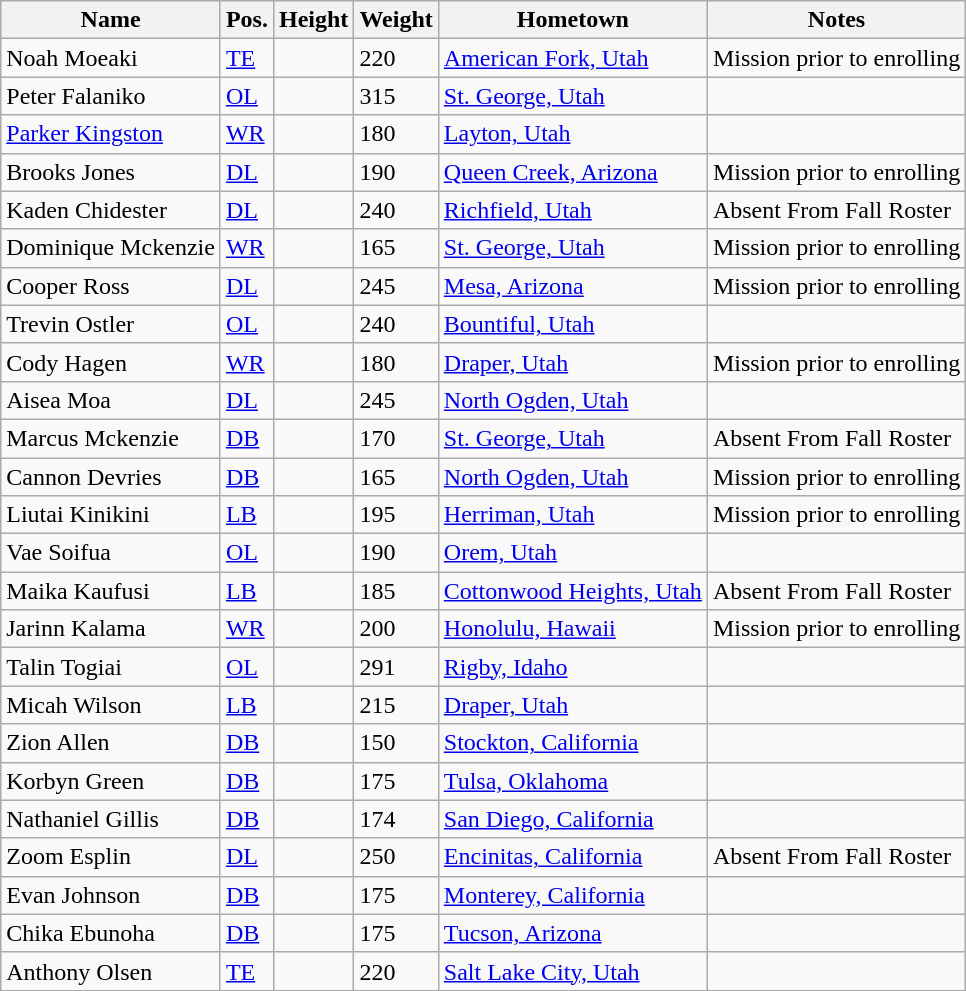<table class="wikitable sortable" border="1">
<tr>
<th>Name</th>
<th>Pos.</th>
<th>Height</th>
<th>Weight</th>
<th>Hometown</th>
<th>Notes</th>
</tr>
<tr>
<td>Noah Moeaki</td>
<td><a href='#'>TE</a></td>
<td></td>
<td>220</td>
<td><a href='#'>American Fork, Utah</a></td>
<td>Mission prior to enrolling</td>
</tr>
<tr>
<td>Peter Falaniko</td>
<td><a href='#'>OL</a></td>
<td></td>
<td>315</td>
<td><a href='#'>St. George, Utah</a></td>
<td></td>
</tr>
<tr>
<td><a href='#'>Parker Kingston</a></td>
<td><a href='#'>WR</a></td>
<td></td>
<td>180</td>
<td><a href='#'>Layton, Utah</a></td>
<td></td>
</tr>
<tr>
<td>Brooks Jones</td>
<td><a href='#'>DL</a></td>
<td></td>
<td>190</td>
<td><a href='#'>Queen Creek, Arizona</a></td>
<td>Mission prior to enrolling</td>
</tr>
<tr>
<td>Kaden Chidester</td>
<td><a href='#'>DL</a></td>
<td></td>
<td>240</td>
<td><a href='#'>Richfield, Utah</a></td>
<td>Absent From Fall Roster</td>
</tr>
<tr>
<td>Dominique Mckenzie</td>
<td><a href='#'>WR</a></td>
<td></td>
<td>165</td>
<td><a href='#'>St. George, Utah</a></td>
<td>Mission prior to enrolling</td>
</tr>
<tr>
<td>Cooper Ross</td>
<td><a href='#'>DL</a></td>
<td></td>
<td>245</td>
<td><a href='#'>Mesa, Arizona</a></td>
<td>Mission prior to enrolling</td>
</tr>
<tr>
<td>Trevin Ostler</td>
<td><a href='#'>OL</a></td>
<td></td>
<td>240</td>
<td><a href='#'>Bountiful, Utah</a></td>
<td></td>
</tr>
<tr>
<td>Cody Hagen</td>
<td><a href='#'>WR</a></td>
<td></td>
<td>180</td>
<td><a href='#'>Draper, Utah</a></td>
<td>Mission prior to enrolling</td>
</tr>
<tr>
<td>Aisea Moa</td>
<td><a href='#'>DL</a></td>
<td></td>
<td>245</td>
<td><a href='#'>North Ogden, Utah</a></td>
<td></td>
</tr>
<tr>
<td>Marcus Mckenzie</td>
<td><a href='#'>DB</a></td>
<td></td>
<td>170</td>
<td><a href='#'>St. George, Utah</a></td>
<td>Absent From Fall Roster</td>
</tr>
<tr>
<td>Cannon Devries</td>
<td><a href='#'>DB</a></td>
<td></td>
<td>165</td>
<td><a href='#'>North Ogden, Utah</a></td>
<td>Mission prior to enrolling</td>
</tr>
<tr>
<td>Liutai Kinikini</td>
<td><a href='#'>LB</a></td>
<td></td>
<td>195</td>
<td><a href='#'>Herriman, Utah</a></td>
<td>Mission prior to enrolling</td>
</tr>
<tr>
<td>Vae Soifua</td>
<td><a href='#'>OL</a></td>
<td></td>
<td>190</td>
<td><a href='#'>Orem, Utah</a></td>
<td></td>
</tr>
<tr>
<td>Maika Kaufusi</td>
<td><a href='#'>LB</a></td>
<td></td>
<td>185</td>
<td><a href='#'>Cottonwood Heights, Utah</a></td>
<td>Absent From Fall Roster</td>
</tr>
<tr>
<td>Jarinn Kalama</td>
<td><a href='#'>WR</a></td>
<td></td>
<td>200</td>
<td><a href='#'>Honolulu, Hawaii</a></td>
<td>Mission prior to enrolling</td>
</tr>
<tr>
<td>Talin Togiai</td>
<td><a href='#'>OL</a></td>
<td></td>
<td>291</td>
<td><a href='#'>Rigby, Idaho</a></td>
<td></td>
</tr>
<tr>
<td>Micah Wilson</td>
<td><a href='#'>LB</a></td>
<td></td>
<td>215</td>
<td><a href='#'>Draper, Utah</a></td>
<td></td>
</tr>
<tr>
<td>Zion Allen</td>
<td><a href='#'>DB</a></td>
<td></td>
<td>150</td>
<td><a href='#'>Stockton, California</a></td>
<td></td>
</tr>
<tr>
<td>Korbyn Green</td>
<td><a href='#'>DB</a></td>
<td></td>
<td>175</td>
<td><a href='#'>Tulsa, Oklahoma</a></td>
<td></td>
</tr>
<tr>
<td>Nathaniel Gillis</td>
<td><a href='#'>DB</a></td>
<td></td>
<td>174</td>
<td><a href='#'>San Diego, California</a></td>
<td></td>
</tr>
<tr>
<td>Zoom Esplin</td>
<td><a href='#'>DL</a></td>
<td></td>
<td>250</td>
<td><a href='#'>Encinitas, California</a></td>
<td>Absent From Fall Roster</td>
</tr>
<tr>
<td>Evan Johnson</td>
<td><a href='#'>DB</a></td>
<td></td>
<td>175</td>
<td><a href='#'>Monterey, California</a></td>
<td></td>
</tr>
<tr>
<td>Chika Ebunoha</td>
<td><a href='#'>DB</a></td>
<td></td>
<td>175</td>
<td><a href='#'>Tucson, Arizona</a></td>
<td></td>
</tr>
<tr>
<td>Anthony Olsen</td>
<td><a href='#'>TE</a></td>
<td></td>
<td>220</td>
<td><a href='#'>Salt Lake City, Utah</a></td>
<td></td>
</tr>
</table>
